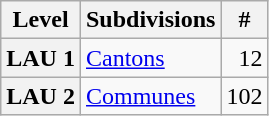<table class="wikitable">
<tr>
<th>Level</th>
<th>Subdivisions</th>
<th>#</th>
</tr>
<tr>
<th>LAU 1</th>
<td><a href='#'>Cantons</a></td>
<td align="right">12</td>
</tr>
<tr>
<th>LAU 2</th>
<td><a href='#'>Communes</a></td>
<td align="right">102</td>
</tr>
</table>
